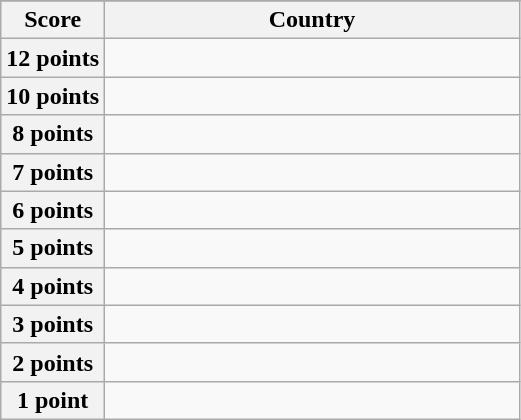<table class="wikitable">
<tr>
</tr>
<tr>
<th scope="col" width="20%">Score</th>
<th scope="col">Country</th>
</tr>
<tr>
<th scope="row">12 points</th>
<td></td>
</tr>
<tr>
<th scope="row">10 points</th>
<td></td>
</tr>
<tr>
<th scope="row">8 points</th>
<td></td>
</tr>
<tr>
<th scope="row">7 points</th>
<td></td>
</tr>
<tr>
<th scope="row">6 points</th>
<td></td>
</tr>
<tr>
<th scope="row">5 points</th>
<td></td>
</tr>
<tr>
<th scope="row">4 points</th>
<td></td>
</tr>
<tr>
<th scope="row">3 points</th>
<td></td>
</tr>
<tr>
<th scope="row">2 points</th>
<td></td>
</tr>
<tr>
<th scope="row">1 point</th>
<td></td>
</tr>
</table>
